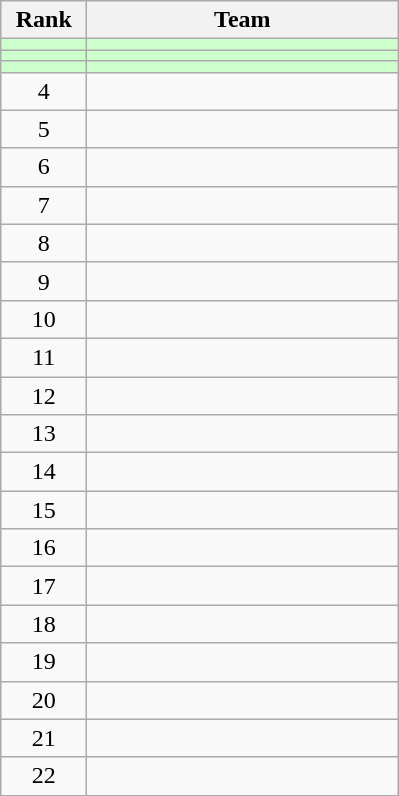<table class="wikitable" style="text-align: center">
<tr>
<th width=50>Rank</th>
<th width=200>Team</th>
</tr>
<tr bgcolor=#ccffcc>
<td></td>
<td align=left></td>
</tr>
<tr bgcolor=#ccffcc>
<td></td>
<td align=left></td>
</tr>
<tr bgcolor=#ccffcc>
<td></td>
<td align=left></td>
</tr>
<tr>
<td>4</td>
<td align=left></td>
</tr>
<tr>
<td>5</td>
<td align=left></td>
</tr>
<tr>
<td>6</td>
<td align=left></td>
</tr>
<tr>
<td>7</td>
<td align=left></td>
</tr>
<tr>
<td>8</td>
<td align=left></td>
</tr>
<tr>
<td>9</td>
<td align=left></td>
</tr>
<tr>
<td>10</td>
<td align=left></td>
</tr>
<tr>
<td>11</td>
<td align=left></td>
</tr>
<tr>
<td>12</td>
<td align=left></td>
</tr>
<tr>
<td>13</td>
<td align=left></td>
</tr>
<tr>
<td>14</td>
<td align=left></td>
</tr>
<tr>
<td>15</td>
<td align=left></td>
</tr>
<tr>
<td>16</td>
<td align=left></td>
</tr>
<tr>
<td>17</td>
<td align=left></td>
</tr>
<tr>
<td>18</td>
<td align=left></td>
</tr>
<tr>
<td>19</td>
<td align=left></td>
</tr>
<tr>
<td>20</td>
<td align=left></td>
</tr>
<tr>
<td>21</td>
<td align=left></td>
</tr>
<tr>
<td>22</td>
<td align=left></td>
</tr>
</table>
